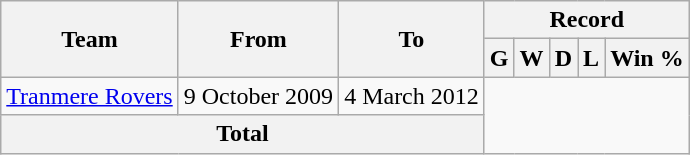<table class="wikitable" style="text-align: center">
<tr>
<th rowspan="2">Team</th>
<th rowspan="2">From</th>
<th rowspan="2">To</th>
<th colspan="5">Record</th>
</tr>
<tr>
<th>G</th>
<th>W</th>
<th>D</th>
<th>L</th>
<th>Win %</th>
</tr>
<tr>
<td align=left><a href='#'>Tranmere Rovers</a></td>
<td align=left>9 October 2009</td>
<td align=left>4 March 2012<br></td>
</tr>
<tr>
<th colspan=3>Total<br></th>
</tr>
</table>
